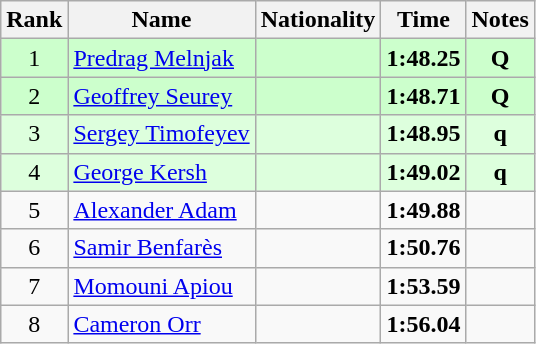<table class="wikitable sortable" style="text-align:center">
<tr>
<th>Rank</th>
<th>Name</th>
<th>Nationality</th>
<th>Time</th>
<th>Notes</th>
</tr>
<tr bgcolor=ccffcc>
<td>1</td>
<td align=left><a href='#'>Predrag Melnjak</a></td>
<td align=left></td>
<td><strong>1:48.25</strong></td>
<td><strong>Q</strong></td>
</tr>
<tr bgcolor=ccffcc>
<td>2</td>
<td align=left><a href='#'>Geoffrey Seurey</a></td>
<td align=left></td>
<td><strong>1:48.71</strong></td>
<td><strong>Q</strong></td>
</tr>
<tr bgcolor=ddffdd>
<td>3</td>
<td align=left><a href='#'>Sergey Timofeyev</a></td>
<td align=left></td>
<td><strong>1:48.95</strong></td>
<td><strong>q</strong></td>
</tr>
<tr bgcolor=ddffdd>
<td>4</td>
<td align=left><a href='#'>George Kersh</a></td>
<td align=left></td>
<td><strong>1:49.02</strong></td>
<td><strong>q</strong></td>
</tr>
<tr>
<td>5</td>
<td align=left><a href='#'>Alexander Adam</a></td>
<td align=left></td>
<td><strong>1:49.88</strong></td>
<td></td>
</tr>
<tr>
<td>6</td>
<td align=left><a href='#'>Samir Benfarès</a></td>
<td align=left></td>
<td><strong>1:50.76</strong></td>
<td></td>
</tr>
<tr>
<td>7</td>
<td align=left><a href='#'>Momouni Apiou</a></td>
<td align=left></td>
<td><strong>1:53.59</strong></td>
<td></td>
</tr>
<tr>
<td>8</td>
<td align=left><a href='#'>Cameron Orr</a></td>
<td align=left></td>
<td><strong>1:56.04</strong></td>
<td></td>
</tr>
</table>
